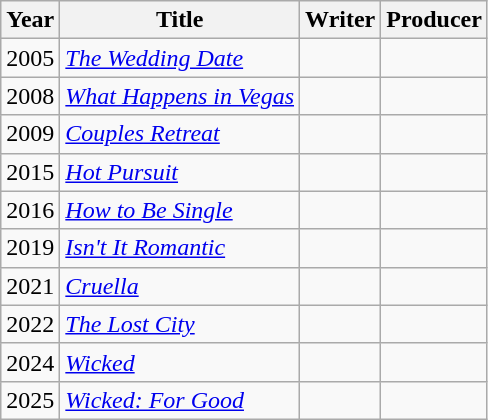<table class="wikitable">
<tr>
<th>Year</th>
<th>Title</th>
<th>Writer</th>
<th>Producer</th>
</tr>
<tr>
<td>2005</td>
<td><em><a href='#'>The Wedding Date</a></em></td>
<td></td>
<td></td>
</tr>
<tr>
<td>2008</td>
<td><em><a href='#'>What Happens in Vegas</a></em></td>
<td></td>
<td></td>
</tr>
<tr>
<td>2009</td>
<td><em><a href='#'>Couples Retreat</a></em></td>
<td></td>
<td></td>
</tr>
<tr>
<td>2015</td>
<td><em><a href='#'>Hot Pursuit</a></em></td>
<td></td>
<td></td>
</tr>
<tr>
<td>2016</td>
<td><em><a href='#'>How to Be Single</a></em></td>
<td></td>
<td></td>
</tr>
<tr>
<td>2019</td>
<td><em><a href='#'>Isn't It Romantic</a></em></td>
<td></td>
<td></td>
</tr>
<tr>
<td>2021</td>
<td><em><a href='#'>Cruella</a></em></td>
<td></td>
<td></td>
</tr>
<tr>
<td>2022</td>
<td><em><a href='#'>The Lost City</a></em></td>
<td></td>
<td></td>
</tr>
<tr>
<td>2024</td>
<td><em><a href='#'>Wicked</a></em></td>
<td></td>
<td></td>
</tr>
<tr>
<td>2025</td>
<td><em><a href='#'>Wicked: For Good</a></em></td>
<td></td>
<td></td>
</tr>
</table>
